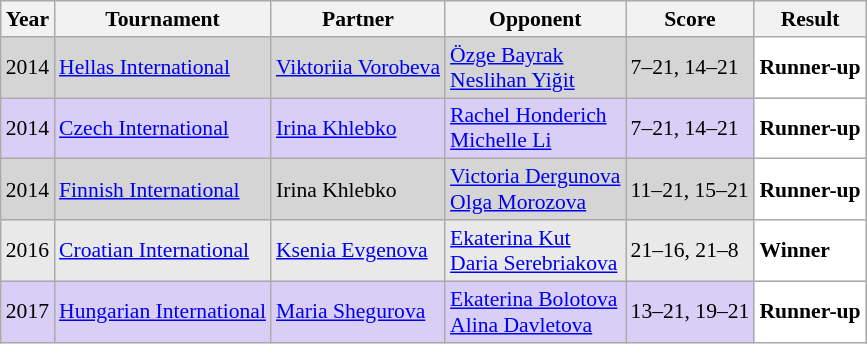<table class="sortable wikitable" style="font-size: 90%;">
<tr>
<th>Year</th>
<th>Tournament</th>
<th>Partner</th>
<th>Opponent</th>
<th>Score</th>
<th>Result</th>
</tr>
<tr style="background:#D5D5D5">
<td align="center">2014</td>
<td align="left"><a href='#'>Hellas International</a></td>
<td align="left"> <a href='#'>Viktoriia Vorobeva</a></td>
<td align="left"> <a href='#'>Özge Bayrak</a><br> <a href='#'>Neslihan Yiğit</a></td>
<td align="left">7–21, 14–21</td>
<td style="text-align:left; background:white"> <strong>Runner-up</strong></td>
</tr>
<tr style="background:#D8CEF6">
<td align="center">2014</td>
<td align="left"><a href='#'>Czech International</a></td>
<td align="left"> <a href='#'>Irina Khlebko</a></td>
<td align="left"> <a href='#'>Rachel Honderich</a><br> <a href='#'>Michelle Li</a></td>
<td align="left">7–21, 14–21</td>
<td style="text-align:left; background:white"> <strong>Runner-up</strong></td>
</tr>
<tr style="background:#D5D5D5">
<td align="center">2014</td>
<td align="left"><a href='#'>Finnish International</a></td>
<td align="left"> Irina Khlebko</td>
<td align="left"> <a href='#'>Victoria Dergunova</a><br> <a href='#'>Olga Morozova</a></td>
<td align="left">11–21, 15–21</td>
<td style="text-align:left; background:white"> <strong>Runner-up</strong></td>
</tr>
<tr style="background:#E9E9E9">
<td align="center">2016</td>
<td align="left"><a href='#'>Croatian International</a></td>
<td align="left"> <a href='#'>Ksenia Evgenova</a></td>
<td align="left"> <a href='#'>Ekaterina Kut</a><br> <a href='#'>Daria Serebriakova</a></td>
<td align="left">21–16, 21–8</td>
<td style="text-align:left; background:white"> <strong>Winner</strong></td>
</tr>
<tr style="background:#D8CEF6">
<td align="center">2017</td>
<td align="left"><a href='#'>Hungarian International</a></td>
<td align="left"> <a href='#'>Maria Shegurova</a></td>
<td align="left"> <a href='#'>Ekaterina Bolotova</a><br> <a href='#'>Alina Davletova</a></td>
<td align="left">13–21, 19–21</td>
<td style="text-align:left; background:white"> <strong>Runner-up</strong></td>
</tr>
</table>
